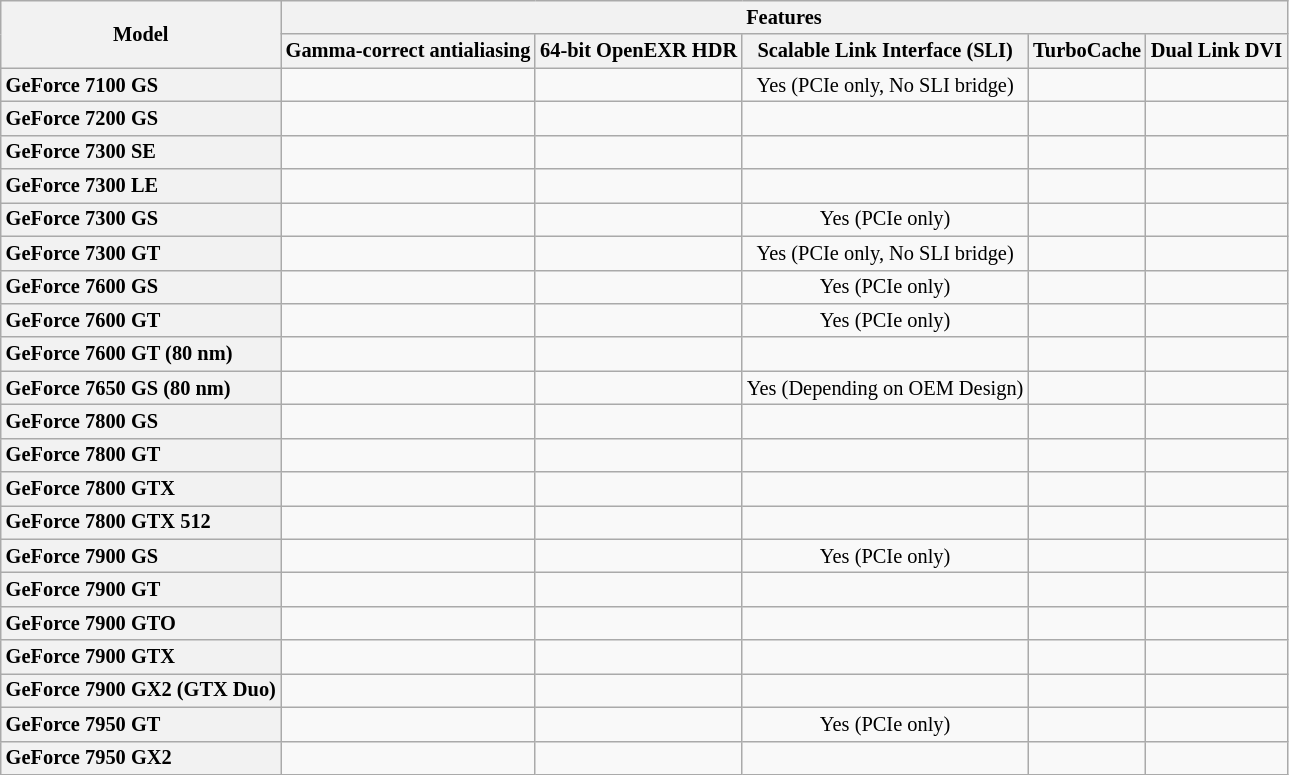<table class="mw-datatable wikitable sortable" style="font-size:85%; text-align:center;">
<tr>
<th rowspan="2">Model</th>
<th colspan="5">Features</th>
</tr>
<tr>
<th>Gamma-correct antialiasing</th>
<th>64-bit OpenEXR HDR</th>
<th>Scalable Link Interface (SLI)</th>
<th>TurboCache</th>
<th>Dual Link DVI</th>
</tr>
<tr>
<th style="text-align:left;">GeForce 7100 GS</th>
<td></td>
<td></td>
<td> Yes (PCIe only, No SLI bridge)</td>
<td></td>
<td></td>
</tr>
<tr>
<th style="text-align:left;">GeForce 7200 GS</th>
<td></td>
<td></td>
<td></td>
<td></td>
<td></td>
</tr>
<tr>
<th style="text-align:left;">GeForce 7300 SE</th>
<td></td>
<td></td>
<td></td>
<td></td>
<td></td>
</tr>
<tr>
<th style="text-align:left;">GeForce 7300 LE</th>
<td></td>
<td></td>
<td></td>
<td></td>
<td></td>
</tr>
<tr>
<th style="text-align:left;">GeForce 7300 GS</th>
<td></td>
<td></td>
<td> Yes (PCIe only)</td>
<td></td>
<td></td>
</tr>
<tr>
<th style="text-align:left;">GeForce 7300 GT</th>
<td></td>
<td></td>
<td> Yes (PCIe only, No SLI bridge)</td>
<td></td>
<td></td>
</tr>
<tr>
<th style="text-align:left;">GeForce 7600 GS</th>
<td></td>
<td></td>
<td> Yes (PCIe only)</td>
<td></td>
<td></td>
</tr>
<tr>
<th style="text-align:left;">GeForce 7600 GT</th>
<td></td>
<td></td>
<td> Yes (PCIe only)</td>
<td></td>
<td></td>
</tr>
<tr>
<th style="text-align:left;">GeForce 7600 GT (80 nm)</th>
<td></td>
<td></td>
<td></td>
<td></td>
<td></td>
</tr>
<tr>
<th style="text-align:left;">GeForce 7650 GS (80 nm)</th>
<td></td>
<td></td>
<td> Yes (Depending on OEM Design)</td>
<td></td>
<td></td>
</tr>
<tr>
<th style="text-align:left;">GeForce 7800 GS</th>
<td></td>
<td></td>
<td></td>
<td></td>
<td></td>
</tr>
<tr>
<th style="text-align:left;">GeForce 7800 GT</th>
<td></td>
<td></td>
<td></td>
<td></td>
<td></td>
</tr>
<tr>
<th style="text-align:left;">GeForce 7800 GTX</th>
<td></td>
<td></td>
<td></td>
<td></td>
<td></td>
</tr>
<tr>
<th style="text-align:left;">GeForce 7800 GTX 512</th>
<td></td>
<td></td>
<td></td>
<td></td>
<td></td>
</tr>
<tr>
<th style="text-align:left;">GeForce 7900 GS</th>
<td></td>
<td></td>
<td> Yes (PCIe only)</td>
<td></td>
<td></td>
</tr>
<tr>
<th style="text-align:left;">GeForce 7900 GT</th>
<td></td>
<td></td>
<td></td>
<td></td>
<td></td>
</tr>
<tr>
<th style="text-align:left;">GeForce 7900 GTO</th>
<td></td>
<td></td>
<td></td>
<td></td>
<td></td>
</tr>
<tr>
<th style="text-align:left;">GeForce 7900 GTX</th>
<td></td>
<td></td>
<td></td>
<td></td>
<td></td>
</tr>
<tr>
<th style="text-align:left;">GeForce 7900 GX2 (GTX Duo)</th>
<td></td>
<td></td>
<td></td>
<td></td>
<td></td>
</tr>
<tr>
<th style="text-align:left;">GeForce 7950 GT</th>
<td></td>
<td></td>
<td> Yes (PCIe only)</td>
<td></td>
<td></td>
</tr>
<tr>
<th style="text-align:left;">GeForce 7950 GX2</th>
<td></td>
<td></td>
<td></td>
<td></td>
<td></td>
</tr>
</table>
